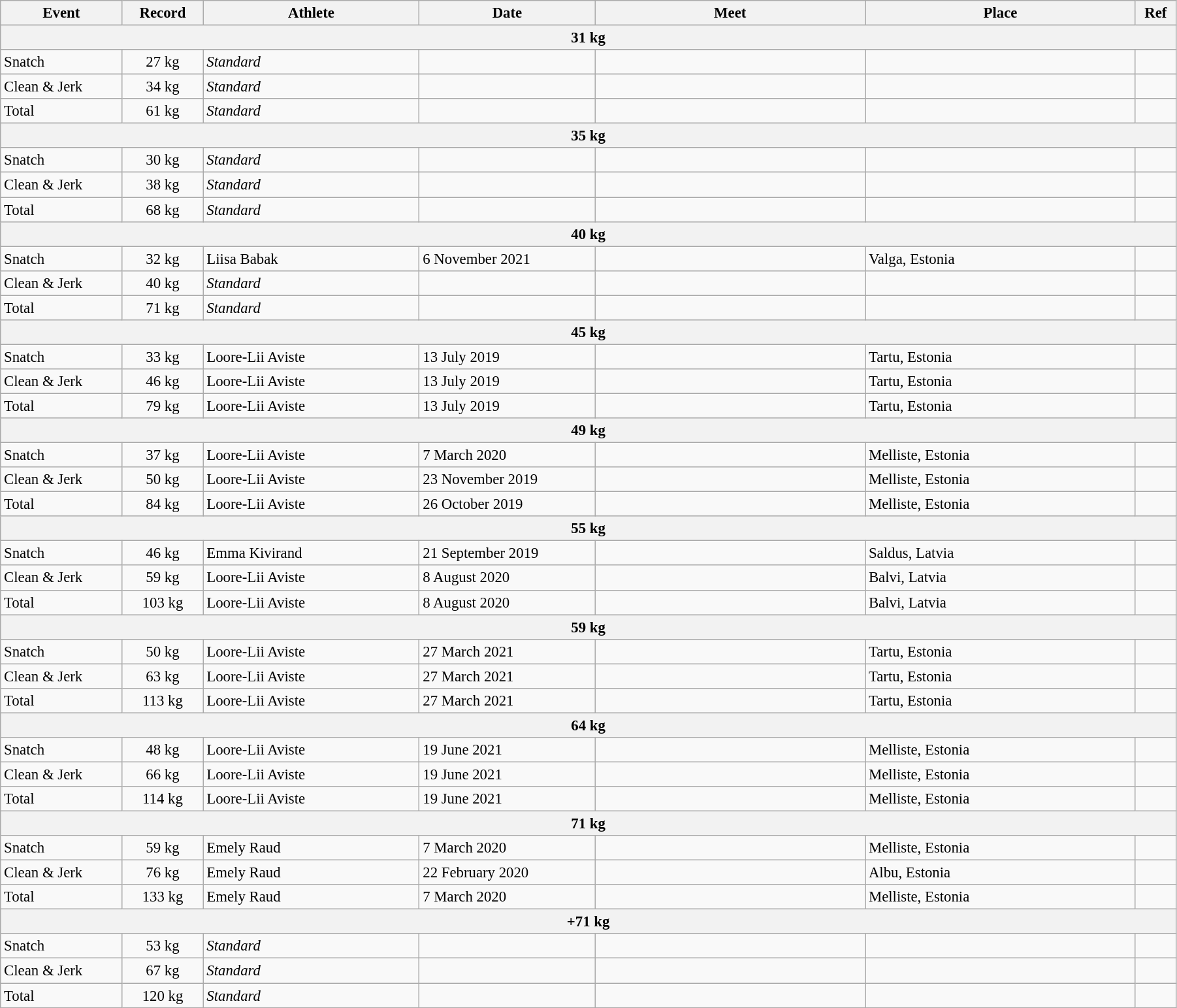<table class="wikitable" style="font-size:95%; width: 95%;">
<tr>
<th width="9%">Event</th>
<th width="6%">Record</th>
<th width="16%">Athlete</th>
<th width="13%">Date</th>
<th width="20%">Meet</th>
<th width="20%">Place</th>
<th width="3%">Ref</th>
</tr>
<tr bgcolor="#DDDDDD">
<th colspan="7">31 kg</th>
</tr>
<tr>
<td>Snatch</td>
<td align="center">27 kg</td>
<td><em>Standard</em></td>
<td></td>
<td></td>
<td></td>
<td></td>
</tr>
<tr>
<td>Clean & Jerk</td>
<td align="center">34 kg</td>
<td><em>Standard</em></td>
<td></td>
<td></td>
<td></td>
<td></td>
</tr>
<tr>
<td>Total</td>
<td align="center">61 kg</td>
<td><em>Standard</em></td>
<td></td>
<td></td>
<td></td>
<td></td>
</tr>
<tr bgcolor="#DDDDDD">
<th colspan="7">35 kg</th>
</tr>
<tr>
<td>Snatch</td>
<td align="center">30 kg</td>
<td><em>Standard</em></td>
<td></td>
<td></td>
<td></td>
<td></td>
</tr>
<tr>
<td>Clean & Jerk</td>
<td align="center">38 kg</td>
<td><em>Standard</em></td>
<td></td>
<td></td>
<td></td>
<td></td>
</tr>
<tr>
<td>Total</td>
<td align="center">68 kg</td>
<td><em>Standard</em></td>
<td></td>
<td></td>
<td></td>
<td></td>
</tr>
<tr bgcolor="#DDDDDD">
<th colspan="7">40 kg</th>
</tr>
<tr>
<td>Snatch</td>
<td align="center">32 kg</td>
<td>Liisa Babak</td>
<td>6 November 2021</td>
<td></td>
<td>Valga, Estonia</td>
<td></td>
</tr>
<tr>
<td>Clean & Jerk</td>
<td align="center">40 kg</td>
<td><em>Standard</em></td>
<td></td>
<td></td>
<td></td>
<td></td>
</tr>
<tr>
<td>Total</td>
<td align="center">71 kg</td>
<td><em>Standard</em></td>
<td></td>
<td></td>
<td></td>
<td></td>
</tr>
<tr bgcolor="#DDDDDD">
<th colspan="7">45 kg</th>
</tr>
<tr>
<td>Snatch</td>
<td align="center">33 kg</td>
<td>Loore-Lii Aviste</td>
<td>13 July 2019</td>
<td></td>
<td>Tartu, Estonia</td>
<td></td>
</tr>
<tr>
<td>Clean & Jerk</td>
<td align="center">46 kg</td>
<td>Loore-Lii Aviste</td>
<td>13 July 2019</td>
<td></td>
<td>Tartu, Estonia</td>
<td></td>
</tr>
<tr>
<td>Total</td>
<td align="center">79 kg</td>
<td>Loore-Lii Aviste</td>
<td>13 July 2019</td>
<td></td>
<td>Tartu, Estonia</td>
<td></td>
</tr>
<tr bgcolor="#DDDDDD">
<th colspan="7">49 kg</th>
</tr>
<tr>
<td>Snatch</td>
<td align="center">37 kg</td>
<td>Loore-Lii Aviste</td>
<td>7 March 2020</td>
<td></td>
<td>Melliste, Estonia</td>
<td></td>
</tr>
<tr>
<td>Clean & Jerk</td>
<td align="center">50 kg</td>
<td>Loore-Lii Aviste</td>
<td>23 November 2019</td>
<td></td>
<td>Melliste, Estonia</td>
<td></td>
</tr>
<tr>
<td>Total</td>
<td align="center">84 kg</td>
<td>Loore-Lii Aviste</td>
<td>26 October 2019</td>
<td></td>
<td>Melliste, Estonia</td>
<td></td>
</tr>
<tr bgcolor="#DDDDDD">
<th colspan="7">55 kg</th>
</tr>
<tr>
<td>Snatch</td>
<td align="center">46 kg</td>
<td>Emma Kivirand</td>
<td>21 September 2019</td>
<td></td>
<td>Saldus, Latvia</td>
<td></td>
</tr>
<tr>
<td>Clean & Jerk</td>
<td align="center">59 kg</td>
<td>Loore-Lii Aviste</td>
<td>8 August 2020</td>
<td></td>
<td>Balvi, Latvia</td>
<td></td>
</tr>
<tr>
<td>Total</td>
<td align="center">103 kg</td>
<td>Loore-Lii Aviste</td>
<td>8 August 2020</td>
<td></td>
<td>Balvi, Latvia</td>
<td></td>
</tr>
<tr bgcolor="#DDDDDD">
<th colspan="7">59 kg</th>
</tr>
<tr>
<td>Snatch</td>
<td align="center">50 kg</td>
<td>Loore-Lii Aviste</td>
<td>27 March 2021</td>
<td></td>
<td>Tartu, Estonia</td>
<td></td>
</tr>
<tr>
<td>Clean & Jerk</td>
<td align="center">63 kg</td>
<td>Loore-Lii Aviste</td>
<td>27 March 2021</td>
<td></td>
<td>Tartu, Estonia</td>
<td></td>
</tr>
<tr>
<td>Total</td>
<td align="center">113 kg</td>
<td>Loore-Lii Aviste</td>
<td>27 March 2021</td>
<td></td>
<td>Tartu, Estonia</td>
<td></td>
</tr>
<tr bgcolor="#DDDDDD">
<th colspan="7">64 kg</th>
</tr>
<tr>
<td>Snatch</td>
<td align="center">48 kg</td>
<td>Loore-Lii Aviste</td>
<td>19 June 2021</td>
<td></td>
<td>Melliste, Estonia</td>
<td></td>
</tr>
<tr>
<td>Clean & Jerk</td>
<td align="center">66 kg</td>
<td>Loore-Lii Aviste</td>
<td>19 June 2021</td>
<td></td>
<td>Melliste, Estonia</td>
<td></td>
</tr>
<tr>
<td>Total</td>
<td align="center">114 kg</td>
<td>Loore-Lii Aviste</td>
<td>19 June 2021</td>
<td></td>
<td>Melliste, Estonia</td>
<td></td>
</tr>
<tr bgcolor="#DDDDDD">
<th colspan="7">71 kg</th>
</tr>
<tr>
<td>Snatch</td>
<td align="center">59 kg</td>
<td>Emely Raud</td>
<td>7 March 2020</td>
<td></td>
<td>Melliste, Estonia</td>
<td></td>
</tr>
<tr>
<td>Clean & Jerk</td>
<td align="center">76 kg</td>
<td>Emely Raud</td>
<td>22 February 2020</td>
<td></td>
<td>Albu, Estonia</td>
<td></td>
</tr>
<tr>
<td>Total</td>
<td align="center">133 kg</td>
<td>Emely Raud</td>
<td>7 March 2020</td>
<td></td>
<td>Melliste, Estonia</td>
<td></td>
</tr>
<tr bgcolor="#DDDDDD">
<th colspan="7">+71 kg</th>
</tr>
<tr>
<td>Snatch</td>
<td align="center">53 kg</td>
<td><em>Standard</em></td>
<td></td>
<td></td>
<td></td>
<td></td>
</tr>
<tr>
<td>Clean & Jerk</td>
<td align="center">67 kg</td>
<td><em>Standard</em></td>
<td></td>
<td></td>
<td></td>
<td></td>
</tr>
<tr>
<td>Total</td>
<td align="center">120 kg</td>
<td><em>Standard</em></td>
<td></td>
<td></td>
<td></td>
<td></td>
</tr>
</table>
